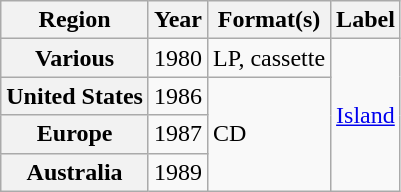<table class="wikitable plainrowheaders">
<tr>
<th align="center">Region</th>
<th align="center">Year</th>
<th align="center">Format(s)</th>
<th align="center">Label</th>
</tr>
<tr>
<th scope="row">Various</th>
<td align="left">1980</td>
<td align="left">LP, cassette</td>
<td align="left" rowspan="4"><a href='#'>Island</a></td>
</tr>
<tr>
<th scope="row">United States</th>
<td align="left">1986</td>
<td align="left" rowspan="3">CD</td>
</tr>
<tr>
<th scope="row">Europe</th>
<td align="left">1987</td>
</tr>
<tr>
<th scope="row">Australia</th>
<td align="left">1989</td>
</tr>
</table>
